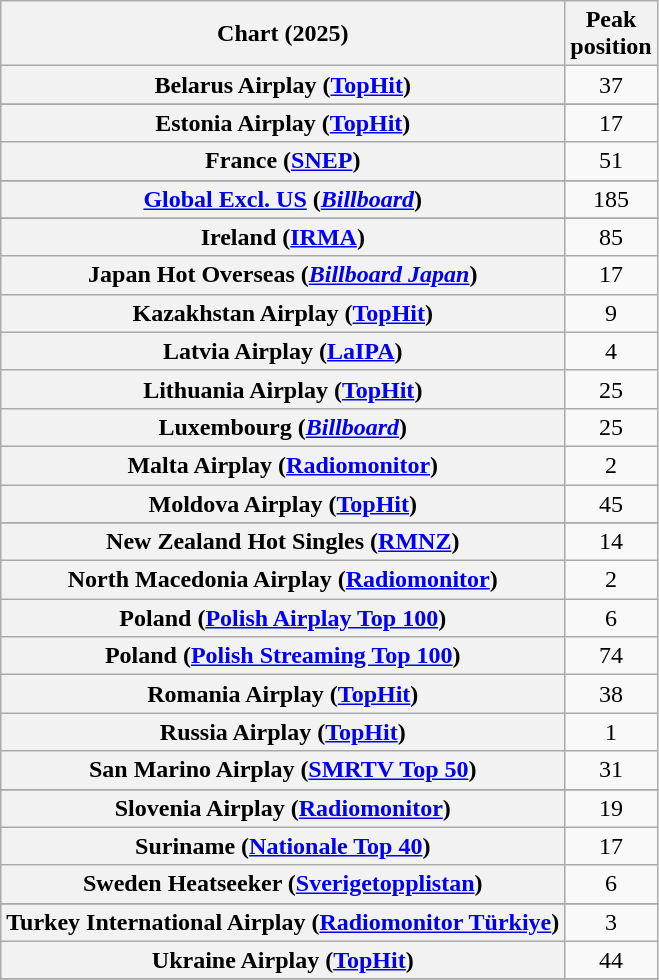<table class="wikitable sortable plainrowheaders" style="text-align:center">
<tr>
<th scope="col">Chart (2025)</th>
<th scope="col">Peak<br>position</th>
</tr>
<tr>
<th scope="row">Belarus Airplay (<a href='#'>TopHit</a>)</th>
<td>37</td>
</tr>
<tr>
</tr>
<tr>
</tr>
<tr>
</tr>
<tr>
</tr>
<tr>
<th scope="row">Estonia Airplay (<a href='#'>TopHit</a>)</th>
<td>17</td>
</tr>
<tr>
<th scope="row">France (<a href='#'>SNEP</a>)</th>
<td>51</td>
</tr>
<tr>
</tr>
<tr>
<th scope="row"><a href='#'>Global Excl. US</a> (<em><a href='#'>Billboard</a></em>)</th>
<td>185</td>
</tr>
<tr>
</tr>
<tr>
<th scope="row">Ireland (<a href='#'>IRMA</a>)</th>
<td>85</td>
</tr>
<tr>
<th scope="row">Japan Hot Overseas (<em><a href='#'>Billboard Japan</a></em>)</th>
<td>17</td>
</tr>
<tr>
<th scope="row">Kazakhstan Airplay (<a href='#'>TopHit</a>)</th>
<td>9</td>
</tr>
<tr>
<th scope="row">Latvia Airplay (<a href='#'>LaIPA</a>)</th>
<td>4</td>
</tr>
<tr>
<th scope="row">Lithuania Airplay (<a href='#'>TopHit</a>)</th>
<td>25</td>
</tr>
<tr>
<th scope="row">Luxembourg (<em><a href='#'>Billboard</a></em>)</th>
<td>25</td>
</tr>
<tr>
<th scope="row">Malta Airplay (<a href='#'>Radiomonitor</a>)</th>
<td>2</td>
</tr>
<tr>
<th scope="row">Moldova Airplay (<a href='#'>TopHit</a>)</th>
<td>45</td>
</tr>
<tr>
</tr>
<tr>
</tr>
<tr>
<th scope="row">New Zealand Hot Singles (<a href='#'>RMNZ</a>)</th>
<td>14</td>
</tr>
<tr>
<th scope="row">North Macedonia Airplay (<a href='#'>Radiomonitor</a>)</th>
<td>2</td>
</tr>
<tr>
<th scope="row">Poland (<a href='#'>Polish Airplay Top 100</a>)</th>
<td>6</td>
</tr>
<tr>
<th scope="row">Poland (<a href='#'>Polish Streaming Top 100</a>)</th>
<td>74</td>
</tr>
<tr>
<th scope="row">Romania Airplay (<a href='#'>TopHit</a>)</th>
<td>38</td>
</tr>
<tr>
<th scope="row">Russia Airplay (<a href='#'>TopHit</a>)</th>
<td>1</td>
</tr>
<tr>
<th scope="row">San Marino Airplay (<a href='#'>SMRTV Top 50</a>)</th>
<td>31</td>
</tr>
<tr>
</tr>
<tr>
</tr>
<tr>
<th scope="row">Slovenia Airplay (<a href='#'>Radiomonitor</a>)</th>
<td>19</td>
</tr>
<tr>
<th scope="row">Suriname (<a href='#'>Nationale Top 40</a>)</th>
<td>17</td>
</tr>
<tr>
<th scope="row">Sweden Heatseeker (<a href='#'>Sverigetopplistan</a>)</th>
<td>6</td>
</tr>
<tr>
</tr>
<tr>
<th scope="row">Turkey International Airplay (<a href='#'>Radiomonitor Türkiye</a>)</th>
<td>3</td>
</tr>
<tr>
<th scope="row">Ukraine Airplay (<a href='#'>TopHit</a>)</th>
<td>44</td>
</tr>
<tr>
</tr>
<tr>
</tr>
<tr>
</tr>
</table>
